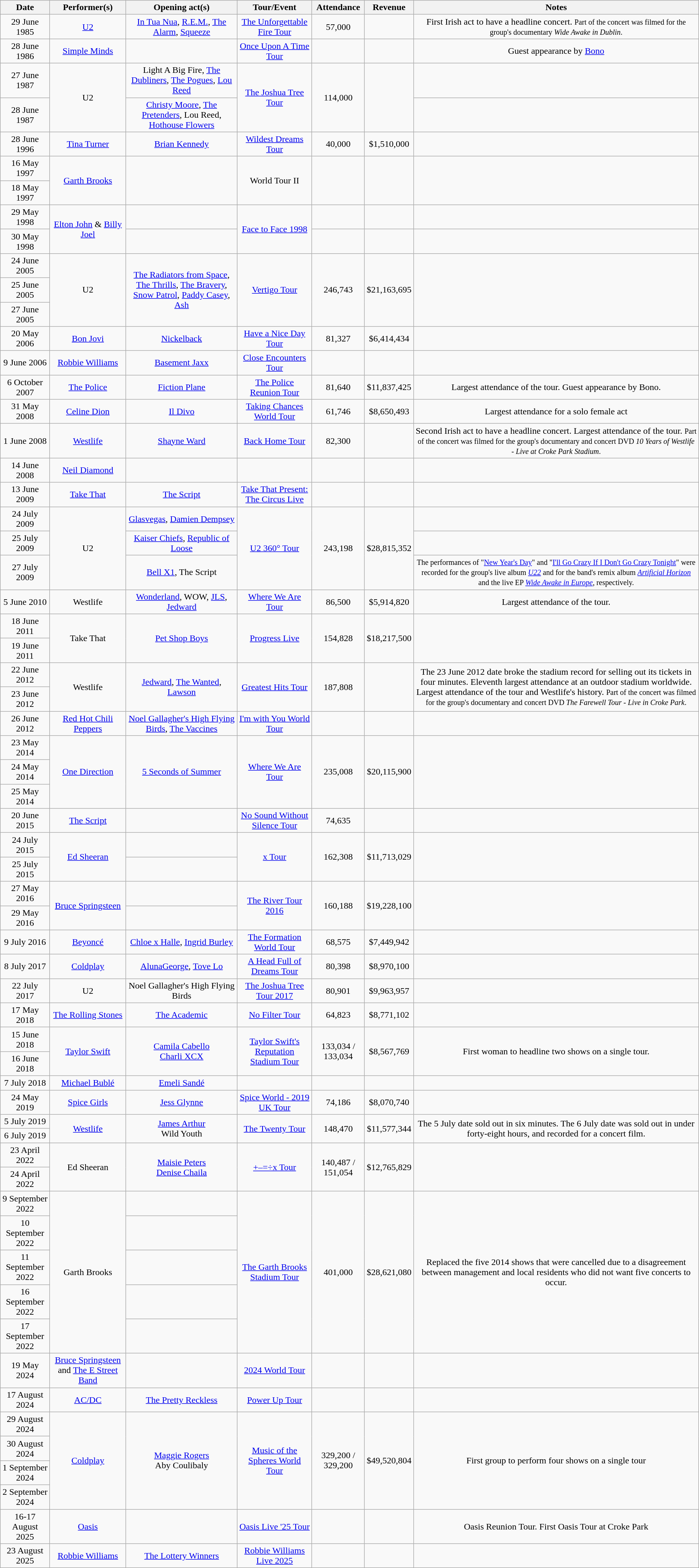<table class="wikitable sortable" style="text-align:center;">
<tr>
<th>Date</th>
<th>Performer(s)</th>
<th>Opening act(s)</th>
<th>Tour/Event</th>
<th>Attendance</th>
<th>Revenue</th>
<th>Notes</th>
</tr>
<tr>
<td>29 June 1985</td>
<td><a href='#'>U2</a></td>
<td><a href='#'>In Tua Nua</a>, <a href='#'>R.E.M.</a>, <a href='#'>The Alarm</a>, <a href='#'>Squeeze</a></td>
<td><a href='#'>The Unforgettable Fire Tour</a></td>
<td>57,000</td>
<td></td>
<td>First Irish act to have a headline concert. <small>Part of the concert was filmed for the group's documentary <em>Wide Awake in Dublin</em>.</small></td>
</tr>
<tr>
<td>28 June 1986</td>
<td><a href='#'>Simple Minds</a></td>
<td></td>
<td><a href='#'>Once Upon A Time Tour</a></td>
<td></td>
<td></td>
<td>Guest appearance by <a href='#'>Bono</a></td>
</tr>
<tr>
<td>27 June 1987</td>
<td rowspan="2">U2</td>
<td>Light A Big Fire, <a href='#'>The Dubliners</a>, <a href='#'>The Pogues</a>, <a href='#'>Lou Reed</a></td>
<td rowspan="2"><a href='#'>The Joshua Tree Tour</a></td>
<td rowspan="2">114,000</td>
<td rowspan="2"></td>
<td></td>
</tr>
<tr>
<td>28 June 1987</td>
<td><a href='#'>Christy Moore</a>, <a href='#'>The Pretenders</a>, Lou Reed, <a href='#'>Hothouse Flowers</a></td>
<td></td>
</tr>
<tr>
<td>28 June 1996</td>
<td><a href='#'>Tina Turner</a></td>
<td><a href='#'>Brian Kennedy</a></td>
<td><a href='#'>Wildest Dreams Tour</a></td>
<td>40,000</td>
<td>$1,510,000</td>
<td></td>
</tr>
<tr>
<td>16 May 1997</td>
<td rowspan="2"><a href='#'>Garth Brooks</a></td>
<td rowspan="2"></td>
<td rowspan="2">World Tour II</td>
<td rowspan="2"></td>
<td rowspan="2"></td>
<td rowspan="2"></td>
</tr>
<tr>
<td>18 May 1997</td>
</tr>
<tr>
<td>29 May 1998</td>
<td rowspan="2"><a href='#'>Elton John</a> & <a href='#'>Billy Joel</a></td>
<td></td>
<td rowspan="2"><a href='#'>Face to Face 1998</a></td>
<td></td>
<td></td>
<td></td>
</tr>
<tr>
<td>30 May 1998</td>
<td></td>
<td></td>
<td></td>
<td></td>
</tr>
<tr>
<td>24 June 2005</td>
<td rowspan="3">U2</td>
<td rowspan="3"><a href='#'>The Radiators from Space</a>, <a href='#'>The Thrills</a>, <a href='#'>The Bravery</a>, <a href='#'>Snow Patrol</a>, <a href='#'>Paddy Casey</a>, <a href='#'>Ash</a></td>
<td rowspan="3"><a href='#'>Vertigo Tour</a></td>
<td rowspan="3">246,743</td>
<td rowspan="3">$21,163,695</td>
<td rowspan="3"></td>
</tr>
<tr>
<td>25 June 2005</td>
</tr>
<tr>
<td>27 June 2005</td>
</tr>
<tr>
<td>20 May 2006</td>
<td><a href='#'>Bon Jovi</a></td>
<td><a href='#'>Nickelback</a></td>
<td><a href='#'>Have a Nice Day Tour</a></td>
<td>81,327</td>
<td>$6,414,434</td>
<td></td>
</tr>
<tr>
<td>9 June 2006</td>
<td><a href='#'>Robbie Williams</a></td>
<td><a href='#'>Basement Jaxx</a></td>
<td><a href='#'>Close Encounters Tour</a></td>
<td></td>
<td></td>
<td></td>
</tr>
<tr>
<td>6 October 2007</td>
<td><a href='#'>The Police</a></td>
<td><a href='#'>Fiction Plane</a></td>
<td><a href='#'>The Police Reunion Tour</a></td>
<td>81,640</td>
<td>$11,837,425</td>
<td>Largest attendance of the tour. Guest appearance by Bono.</td>
</tr>
<tr>
<td>31 May 2008</td>
<td><a href='#'>Celine Dion</a></td>
<td><a href='#'>Il Divo</a></td>
<td><a href='#'>Taking Chances World Tour</a></td>
<td>61,746</td>
<td>$8,650,493</td>
<td>Largest attendance for a solo female act</td>
</tr>
<tr>
<td>1 June 2008</td>
<td><a href='#'>Westlife</a></td>
<td><a href='#'>Shayne Ward</a></td>
<td><a href='#'>Back Home Tour</a></td>
<td>82,300</td>
<td></td>
<td>Second Irish act to have a headline concert. Largest attendance of the tour. <small>Part of the concert was filmed for the group's documentary and concert DVD <em>10 Years of Westlife - Live at Croke Park Stadium</em>.</small></td>
</tr>
<tr>
<td>14 June 2008</td>
<td><a href='#'>Neil Diamond</a></td>
<td></td>
<td></td>
<td></td>
<td></td>
<td></td>
</tr>
<tr>
<td>13 June 2009</td>
<td><a href='#'>Take That</a></td>
<td><a href='#'>The Script</a></td>
<td><a href='#'>Take That Present: The Circus Live</a></td>
<td></td>
<td></td>
<td></td>
</tr>
<tr>
<td>24 July 2009</td>
<td rowspan="3">U2</td>
<td><a href='#'>Glasvegas</a>, <a href='#'>Damien Dempsey</a></td>
<td rowspan="3"><a href='#'>U2 360° Tour</a></td>
<td rowspan="3">243,198</td>
<td rowspan="3">$28,815,352</td>
<td></td>
</tr>
<tr>
<td>25 July 2009</td>
<td><a href='#'>Kaiser Chiefs</a>, <a href='#'>Republic of Loose</a></td>
<td></td>
</tr>
<tr>
<td>27 July 2009</td>
<td><a href='#'>Bell X1</a>, The Script</td>
<td><small>The performances of "<a href='#'>New Year's Day</a>" and "<a href='#'>I'll Go Crazy If I Don't Go Crazy Tonight</a>" were recorded for the group's live album <em><a href='#'>U22</a></em> and for the band's remix album <em><a href='#'>Artificial Horizon</a></em> and the live EP <em><a href='#'>Wide Awake in Europe</a></em>, respectively.</small></td>
</tr>
<tr>
<td>5 June 2010</td>
<td>Westlife</td>
<td><a href='#'>Wonderland</a>, WOW, <a href='#'>JLS</a>, <a href='#'>Jedward</a></td>
<td><a href='#'>Where We Are Tour</a></td>
<td>86,500</td>
<td>$5,914,820</td>
<td>Largest attendance of the tour.</td>
</tr>
<tr>
<td>18 June 2011</td>
<td rowspan="2">Take That</td>
<td rowspan="2"><a href='#'>Pet Shop Boys</a></td>
<td rowspan="2"><a href='#'>Progress Live</a></td>
<td rowspan="2">154,828</td>
<td rowspan="2">$18,217,500</td>
<td rowspan="2"></td>
</tr>
<tr>
<td>19 June 2011</td>
</tr>
<tr>
<td>22 June 2012</td>
<td rowspan="2">Westlife</td>
<td rowspan="2"><a href='#'>Jedward</a>, <a href='#'>The Wanted</a>, <a href='#'>Lawson</a></td>
<td rowspan="2"><a href='#'>Greatest Hits Tour</a></td>
<td rowspan="2">187,808</td>
<td rowspan="2"></td>
<td rowspan="2">The 23 June 2012 date broke the stadium record for selling out its tickets in four minutes. Eleventh largest attendance at an outdoor stadium worldwide. Largest attendance of the tour and Westlife's history. <small>Part of the concert was filmed for the group's documentary and concert DVD <em>The Farewell Tour - Live in Croke Park</em>.</small></td>
</tr>
<tr>
<td>23 June 2012</td>
</tr>
<tr>
<td>26 June 2012</td>
<td><a href='#'>Red Hot Chili Peppers</a></td>
<td><a href='#'>Noel Gallagher's High Flying Birds</a>, <a href='#'>The Vaccines</a></td>
<td><a href='#'>I'm with You World Tour</a></td>
<td></td>
<td></td>
<td></td>
</tr>
<tr>
<td>23 May 2014</td>
<td rowspan="3"><a href='#'>One Direction</a></td>
<td rowspan="3"><a href='#'>5 Seconds of Summer</a></td>
<td rowspan="3"><a href='#'>Where We Are Tour</a></td>
<td rowspan="3">235,008</td>
<td rowspan="3">$20,115,900</td>
<td rowspan="3"></td>
</tr>
<tr>
<td>24 May 2014</td>
</tr>
<tr>
<td>25 May 2014</td>
</tr>
<tr>
<td>20 June 2015</td>
<td><a href='#'>The Script</a></td>
<td></td>
<td><a href='#'>No Sound Without Silence Tour</a></td>
<td>74,635</td>
<td></td>
<td></td>
</tr>
<tr>
<td>24 July 2015</td>
<td rowspan="2"><a href='#'>Ed Sheeran</a></td>
<td></td>
<td rowspan="2"><a href='#'>x Tour</a></td>
<td rowspan="2">162,308</td>
<td rowspan="2">$11,713,029</td>
<td rowspan="2"></td>
</tr>
<tr>
<td>25 July 2015</td>
<td></td>
</tr>
<tr>
<td>27 May 2016</td>
<td rowspan="2"><a href='#'>Bruce Springsteen</a></td>
<td></td>
<td rowspan="2"><a href='#'>The River Tour 2016</a></td>
<td rowspan="2">160,188</td>
<td rowspan="2">$19,228,100</td>
<td rowspan="2"></td>
</tr>
<tr>
<td>29 May 2016</td>
<td></td>
</tr>
<tr>
<td>9 July 2016</td>
<td><a href='#'>Beyoncé</a></td>
<td><a href='#'>Chloe x Halle</a>, <a href='#'>Ingrid Burley</a></td>
<td><a href='#'>The Formation World Tour</a></td>
<td>68,575</td>
<td>$7,449,942</td>
<td></td>
</tr>
<tr>
<td>8 July 2017</td>
<td><a href='#'>Coldplay</a></td>
<td><a href='#'>AlunaGeorge</a>, <a href='#'>Tove Lo</a></td>
<td><a href='#'>A Head Full of Dreams Tour</a></td>
<td>80,398</td>
<td>$8,970,100</td>
<td></td>
</tr>
<tr>
<td>22 July 2017</td>
<td>U2</td>
<td>Noel Gallagher's High Flying Birds</td>
<td><a href='#'>The Joshua Tree Tour 2017</a></td>
<td>80,901</td>
<td>$9,963,957</td>
<td></td>
</tr>
<tr>
<td>17 May 2018</td>
<td><a href='#'>The Rolling Stones</a></td>
<td><a href='#'>The Academic</a></td>
<td><a href='#'>No Filter Tour</a></td>
<td>64,823</td>
<td>$8,771,102</td>
<td></td>
</tr>
<tr>
<td>15 June 2018</td>
<td rowspan="2"><a href='#'>Taylor Swift</a></td>
<td rowspan="2"><a href='#'>Camila Cabello</a><br><a href='#'>Charli XCX</a></td>
<td rowspan="2"><a href='#'>Taylor Swift's Reputation Stadium Tour</a></td>
<td rowspan="2">133,034 / 133,034</td>
<td rowspan="2">$8,567,769</td>
<td rowspan="2">First woman to headline two shows on a single tour.</td>
</tr>
<tr>
<td>16 June 2018</td>
</tr>
<tr>
<td>7 July 2018</td>
<td><a href='#'>Michael Bublé</a></td>
<td><a href='#'>Emeli Sandé</a></td>
<td></td>
<td></td>
<td></td>
<td></td>
</tr>
<tr>
<td>24 May 2019</td>
<td><a href='#'>Spice Girls</a></td>
<td><a href='#'>Jess Glynne</a></td>
<td><a href='#'>Spice World - 2019 UK Tour</a></td>
<td>74,186</td>
<td>$8,070,740</td>
<td></td>
</tr>
<tr>
<td>5 July 2019</td>
<td rowspan="2"><a href='#'>Westlife</a></td>
<td rowspan="2"><a href='#'>James Arthur</a><br>Wild Youth</td>
<td rowspan="2"><a href='#'>The Twenty Tour</a></td>
<td rowspan="2">148,470</td>
<td rowspan="2">$11,577,344</td>
<td rowspan="2">The 5 July date sold out in six minutes. The 6 July date was sold out in under forty-eight hours, and recorded for a concert film.</td>
</tr>
<tr>
<td>6 July 2019</td>
</tr>
<tr>
<td>23 April 2022</td>
<td rowspan="2">Ed Sheeran</td>
<td rowspan="2"><a href='#'>Maisie Peters</a><br><a href='#'>Denise Chaila</a></td>
<td rowspan="2"><a href='#'>+–=÷x Tour</a></td>
<td rowspan="2">140,487 / 151,054</td>
<td rowspan="2">$12,765,829</td>
<td rowspan="2"></td>
</tr>
<tr>
<td>24 April 2022</td>
</tr>
<tr>
<td>9 September 2022</td>
<td rowspan="5">Garth Brooks</td>
<td></td>
<td rowspan="5"><a href='#'>The Garth Brooks Stadium Tour</a></td>
<td rowspan="5">401,000</td>
<td rowspan="5">$28,621,080</td>
<td rowspan="5">Replaced the five 2014 shows that were cancelled due to a disagreement between management and local residents who did not want five concerts to occur.</td>
</tr>
<tr>
<td>10 September 2022</td>
<td></td>
</tr>
<tr>
<td>11 September 2022</td>
<td></td>
</tr>
<tr>
<td>16 September 2022</td>
<td></td>
</tr>
<tr>
<td>17 September 2022</td>
<td></td>
</tr>
<tr>
<td>19 May 2024</td>
<td><a href='#'>Bruce Springsteen</a> and <a href='#'>The E Street Band</a></td>
<td></td>
<td><a href='#'>2024 World Tour</a></td>
<td></td>
<td></td>
<td></td>
</tr>
<tr>
<td>17 August 2024</td>
<td><a href='#'>AC/DC</a></td>
<td><a href='#'>The Pretty Reckless</a></td>
<td><a href='#'>Power Up Tour</a></td>
<td></td>
<td></td>
<td></td>
</tr>
<tr>
<td>29 August 2024</td>
<td rowspan="4"><a href='#'>Coldplay</a></td>
<td rowspan="4"><a href='#'>Maggie Rogers</a><br>Aby Coulibaly</td>
<td rowspan="4"><a href='#'>Music of the Spheres World Tour</a></td>
<td rowspan="4">329,200 / 329,200</td>
<td rowspan="4">$49,520,804</td>
<td rowspan="4">First group to perform four shows on a single tour</td>
</tr>
<tr>
<td>30 August 2024</td>
</tr>
<tr>
<td>1 September 2024</td>
</tr>
<tr>
<td>2 September 2024</td>
</tr>
<tr>
<td>16-17 August 2025</td>
<td><a href='#'>Oasis</a></td>
<td></td>
<td><a href='#'>Oasis Live '25 Tour</a></td>
<td></td>
<td></td>
<td>Oasis Reunion Tour. First Oasis Tour at Croke Park</td>
</tr>
<tr>
<td>23 August 2025</td>
<td><a href='#'>Robbie Williams</a></td>
<td><a href='#'>The Lottery Winners</a></td>
<td><a href='#'>Robbie Williams Live 2025</a></td>
<td></td>
<td></td>
<td></td>
</tr>
</table>
